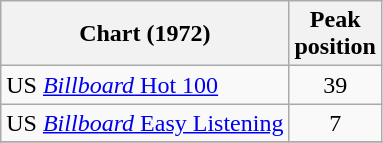<table class="wikitable sortable">
<tr>
<th>Chart (1972)</th>
<th>Peak<br>position</th>
</tr>
<tr>
<td>US <a href='#'><em>Billboard</em> Hot 100</a></td>
<td style="text-align:center;">39</td>
</tr>
<tr>
<td>US <a href='#'><em>Billboard</em> Easy Listening</a></td>
<td style="text-align:center;">7</td>
</tr>
<tr>
</tr>
</table>
